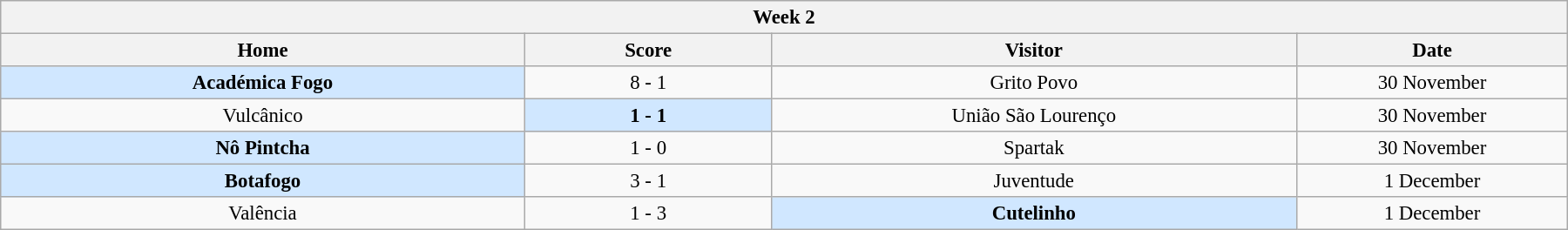<table class="wikitable" style="margin:1em auto; font-size:95%; text-align: center; width: 95%;">
<tr>
<th colspan="12"  style="with:100%; text-align:center;">Week 2</th>
</tr>
<tr>
<th style="width:200px;">Home</th>
<th width="90">Score</th>
<th style="width:200px;">Visitor</th>
<th style="width:100px;">Date</th>
</tr>
<tr align=center>
<td style="background:#d0e7ff;"><strong>Académica Fogo</strong></td>
<td>8 - 1</td>
<td>Grito Povo</td>
<td>30 November</td>
</tr>
<tr align=center>
<td>Vulcânico</td>
<td style="background:#d0e7ff;"><strong>1 - 1</strong></td>
<td>União São Lourenço</td>
<td>30 November</td>
</tr>
<tr align=center>
<td style="background:#d0e7ff;"><strong>Nô Pintcha</strong></td>
<td>1 - 0</td>
<td>Spartak</td>
<td>30 November</td>
</tr>
<tr align=center>
<td style="background:#d0e7ff;"><strong>Botafogo</strong></td>
<td>3 - 1</td>
<td>Juventude</td>
<td>1 December</td>
</tr>
<tr align=center>
<td>Valência</td>
<td>1 - 3</td>
<td style="background:#d0e7ff;"><strong>Cutelinho</strong></td>
<td>1 December</td>
</tr>
</table>
